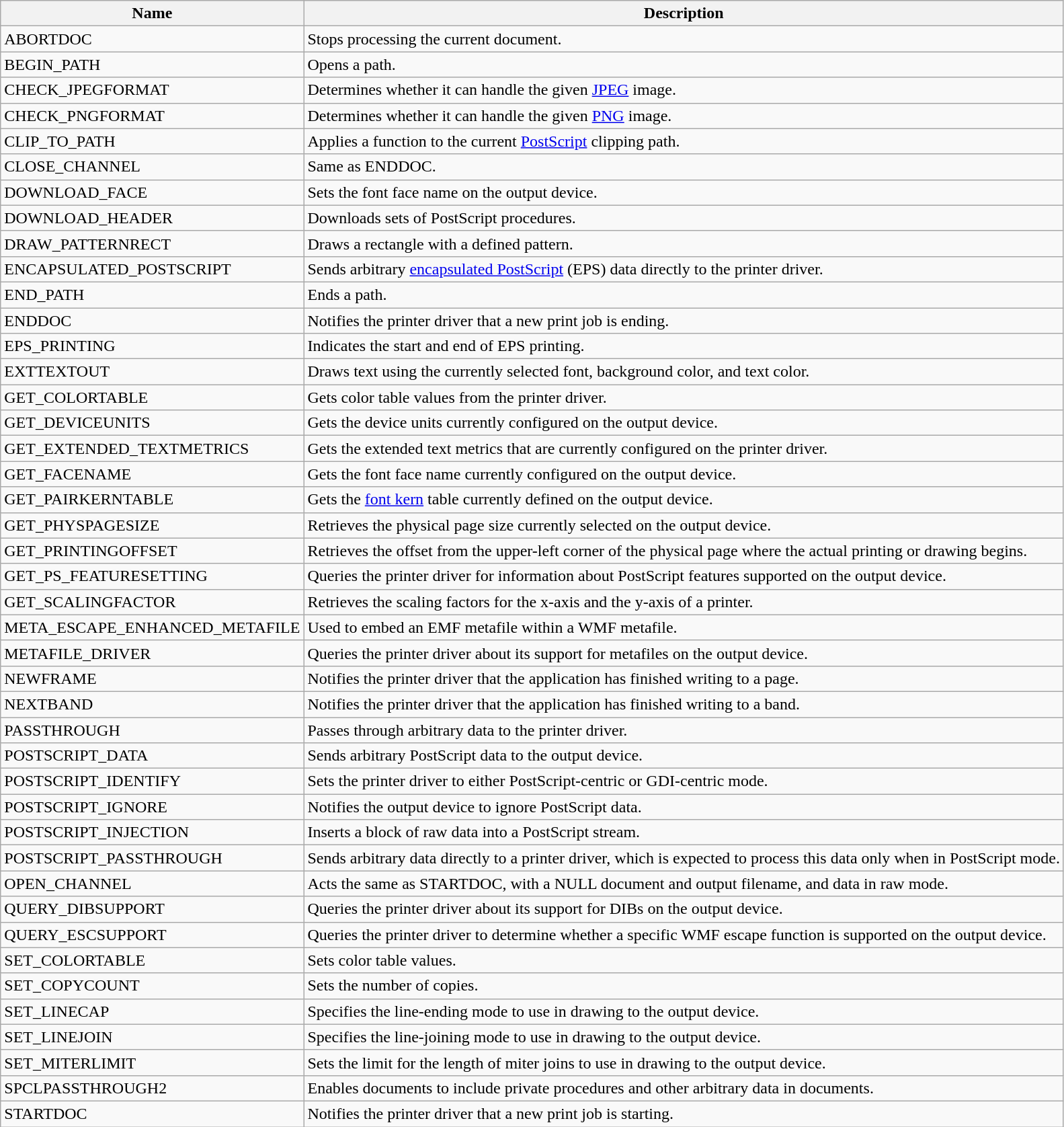<table class="wikitable">
<tr valign="bottom">
<th>Name</th>
<th>Description</th>
</tr>
<tr>
<td>ABORTDOC</td>
<td>Stops processing the current document.</td>
</tr>
<tr>
<td>BEGIN_PATH</td>
<td>Opens a path.</td>
</tr>
<tr>
<td>CHECK_JPEGFORMAT</td>
<td>Determines whether it can handle the given <a href='#'>JPEG</a> image.</td>
</tr>
<tr>
<td>CHECK_PNGFORMAT</td>
<td>Determines whether it can handle the given <a href='#'>PNG</a> image.</td>
</tr>
<tr>
<td>CLIP_TO_PATH</td>
<td>Applies a function to the current <a href='#'>PostScript</a> clipping path.</td>
</tr>
<tr>
<td>CLOSE_CHANNEL</td>
<td>Same as ENDDOC.</td>
</tr>
<tr>
<td>DOWNLOAD_FACE</td>
<td>Sets the font face name on the output device.</td>
</tr>
<tr>
<td>DOWNLOAD_HEADER</td>
<td>Downloads sets of PostScript procedures.</td>
</tr>
<tr>
<td>DRAW_PATTERNRECT</td>
<td>Draws a rectangle with a defined pattern.</td>
</tr>
<tr>
<td>ENCAPSULATED_POSTSCRIPT</td>
<td>Sends arbitrary <a href='#'>encapsulated PostScript</a> (EPS) data directly to the printer driver.</td>
</tr>
<tr>
<td>END_PATH</td>
<td>Ends a path.</td>
</tr>
<tr>
<td>ENDDOC</td>
<td>Notifies the printer driver that a new print job is ending.</td>
</tr>
<tr>
<td>EPS_PRINTING</td>
<td>Indicates the start and end of EPS printing.</td>
</tr>
<tr>
<td>EXTTEXTOUT</td>
<td>Draws text using the currently selected font, background color, and text color.</td>
</tr>
<tr>
<td>GET_COLORTABLE</td>
<td>Gets color table values from the printer driver.</td>
</tr>
<tr>
<td>GET_DEVICEUNITS</td>
<td>Gets the device units currently configured on the output device.</td>
</tr>
<tr>
<td>GET_EXTENDED_TEXTMETRICS</td>
<td>Gets the extended text metrics that are currently configured on the printer driver.</td>
</tr>
<tr>
<td>GET_FACENAME</td>
<td>Gets the font face name currently configured on the output device.</td>
</tr>
<tr>
<td>GET_PAIRKERNTABLE</td>
<td>Gets the <a href='#'>font kern</a> table currently defined on the output device.</td>
</tr>
<tr>
<td>GET_PHYSPAGESIZE</td>
<td>Retrieves the physical page size currently selected on the output device.</td>
</tr>
<tr>
<td>GET_PRINTINGOFFSET</td>
<td>Retrieves the offset from the upper-left corner of the physical page where the actual printing or drawing begins.</td>
</tr>
<tr>
<td>GET_PS_FEATURESETTING</td>
<td>Queries the printer driver for information about PostScript features supported on the output device.</td>
</tr>
<tr>
<td>GET_SCALINGFACTOR</td>
<td>Retrieves the scaling factors for the x-axis and the y-axis of a printer.</td>
</tr>
<tr>
<td>META_ESCAPE_ENHANCED_METAFILE</td>
<td>Used to embed an EMF metafile within a WMF metafile.</td>
</tr>
<tr>
<td>METAFILE_DRIVER</td>
<td>Queries the printer driver about its support for metafiles on the output device.</td>
</tr>
<tr>
<td>NEWFRAME</td>
<td>Notifies the printer driver that the application has finished writing to a page.</td>
</tr>
<tr>
<td>NEXTBAND</td>
<td>Notifies the printer driver that the application has finished writing to a band.</td>
</tr>
<tr>
<td>PASSTHROUGH</td>
<td>Passes through arbitrary data to the printer driver.</td>
</tr>
<tr>
<td>POSTSCRIPT_DATA</td>
<td>Sends arbitrary PostScript data to the output device.</td>
</tr>
<tr>
<td>POSTSCRIPT_IDENTIFY</td>
<td>Sets the printer driver to either PostScript-centric or GDI-centric mode.</td>
</tr>
<tr>
<td>POSTSCRIPT_IGNORE</td>
<td>Notifies the output device to ignore PostScript data.</td>
</tr>
<tr>
<td>POSTSCRIPT_INJECTION</td>
<td>Inserts a block of raw data into a PostScript stream.</td>
</tr>
<tr>
<td>POSTSCRIPT_PASSTHROUGH</td>
<td>Sends arbitrary data directly to a printer driver, which is expected to process this data only when in PostScript mode.</td>
</tr>
<tr>
<td>OPEN_CHANNEL</td>
<td>Acts the same as STARTDOC, with a NULL document and output filename, and data in raw mode.</td>
</tr>
<tr>
<td>QUERY_DIBSUPPORT</td>
<td>Queries the printer driver about its support for DIBs on the output device.</td>
</tr>
<tr>
<td>QUERY_ESCSUPPORT</td>
<td>Queries the printer driver to determine whether a specific WMF escape function is supported on the output device.</td>
</tr>
<tr>
<td>SET_COLORTABLE</td>
<td>Sets color table values.</td>
</tr>
<tr>
<td>SET_COPYCOUNT</td>
<td>Sets the number of copies.</td>
</tr>
<tr>
<td>SET_LINECAP</td>
<td>Specifies the line-ending mode to use in drawing to the output device.</td>
</tr>
<tr>
<td>SET_LINEJOIN</td>
<td>Specifies the line-joining mode to use in drawing to the output device.</td>
</tr>
<tr>
<td>SET_MITERLIMIT</td>
<td>Sets the limit for the length of miter joins to use in drawing to the output device.</td>
</tr>
<tr>
<td>SPCLPASSTHROUGH2</td>
<td>Enables documents to include private procedures and other arbitrary data in documents.</td>
</tr>
<tr>
<td>STARTDOC</td>
<td>Notifies the printer driver that a new print job is starting.</td>
</tr>
</table>
